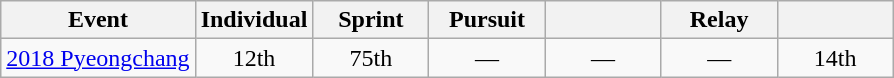<table class="wikitable" style="text-align: center;">
<tr ">
<th>Event</th>
<th style="width:70px;">Individual</th>
<th style="width:70px;">Sprint</th>
<th style="width:70px;">Pursuit</th>
<th style="width:70px;"></th>
<th style="width:70px;">Relay</th>
<th style="width:70px;"></th>
</tr>
<tr>
<td align=left> <a href='#'>2018 Pyeongchang</a></td>
<td>12th</td>
<td>75th</td>
<td>—</td>
<td>—</td>
<td>—</td>
<td>14th</td>
</tr>
</table>
